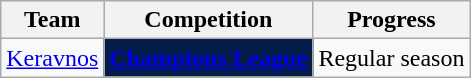<table class="wikitable sortable">
<tr>
<th>Team</th>
<th>Competition</th>
<th>Progress</th>
</tr>
<tr>
<td rowspan=1><a href='#'>Keravnos</a></td>
<td style="background-color:#071D49;color:#D0D3D4;text-align:center"><strong><a href='#'><span>Champions League</span></a></strong></td>
<td>Regular season</td>
</tr>
</table>
